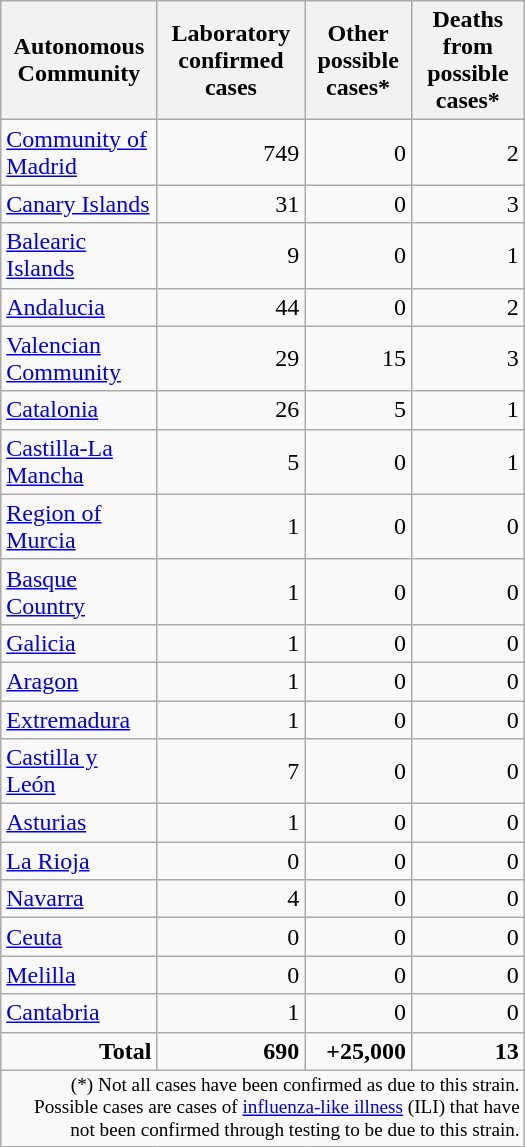<table class="wikitable" style="float:right; margin:0.5em 0 0.5em 1em; text-align:right; width:350px">
<tr>
<th>Autonomous Community</th>
<th>Laboratory confirmed cases</th>
<th>Other possible cases*</th>
<th>Deaths from possible cases*</th>
</tr>
<tr>
<td align="left"><a href='#'>Community of Madrid</a></td>
<td>749</td>
<td>0</td>
<td>2</td>
</tr>
<tr>
<td align="left"><a href='#'>Canary Islands</a></td>
<td>31</td>
<td>0</td>
<td>3</td>
</tr>
<tr>
<td align="left"><a href='#'>Balearic Islands</a></td>
<td>9</td>
<td>0</td>
<td>1</td>
</tr>
<tr>
<td align="left"><a href='#'>Andalucia</a></td>
<td>44</td>
<td>0</td>
<td>2</td>
</tr>
<tr>
<td align="left"><a href='#'>Valencian Community</a></td>
<td>29</td>
<td>15</td>
<td>3</td>
</tr>
<tr>
<td align="left"><a href='#'>Catalonia</a></td>
<td>26</td>
<td>5</td>
<td>1</td>
</tr>
<tr>
<td align="left"><a href='#'>Castilla-La Mancha</a></td>
<td>5</td>
<td>0</td>
<td>1</td>
</tr>
<tr>
<td align="left"><a href='#'>Region of Murcia</a></td>
<td>1</td>
<td>0</td>
<td>0</td>
</tr>
<tr>
<td align="left"><a href='#'>Basque Country</a></td>
<td>1</td>
<td>0</td>
<td>0</td>
</tr>
<tr>
<td align="left"><a href='#'>Galicia</a></td>
<td>1</td>
<td>0</td>
<td>0</td>
</tr>
<tr>
<td align="left"><a href='#'>Aragon</a></td>
<td>1</td>
<td>0</td>
<td>0</td>
</tr>
<tr>
<td align="left"><a href='#'>Extremadura</a></td>
<td>1</td>
<td>0</td>
<td>0</td>
</tr>
<tr>
<td align="left"><a href='#'>Castilla y León</a></td>
<td>7</td>
<td>0</td>
<td>0</td>
</tr>
<tr>
<td align="left"><a href='#'>Asturias</a></td>
<td>1</td>
<td>0</td>
<td>0</td>
</tr>
<tr>
<td align="left"><a href='#'>La Rioja</a></td>
<td>0</td>
<td>0</td>
<td>0</td>
</tr>
<tr>
<td align="left"><a href='#'>Navarra</a></td>
<td>4</td>
<td>0</td>
<td>0</td>
</tr>
<tr>
<td align="left"><a href='#'>Ceuta</a></td>
<td>0</td>
<td>0</td>
<td>0</td>
</tr>
<tr>
<td align="left"><a href='#'>Melilla</a></td>
<td>0</td>
<td>0</td>
<td>0</td>
</tr>
<tr>
<td align="left"><a href='#'>Cantabria</a></td>
<td>1</td>
<td>0</td>
<td>0</td>
</tr>
<tr style="font-weight:bold">
<td>Total</td>
<td>690</td>
<td>+25,000</td>
<td>13</td>
</tr>
<tr>
<td colspan="4" style="font-size:80%">(*) Not all cases have been confirmed as due to this strain. Possible cases are cases of <a href='#'>influenza-like illness</a> (ILI) that have not been confirmed through testing to be due to this strain.</td>
</tr>
</table>
